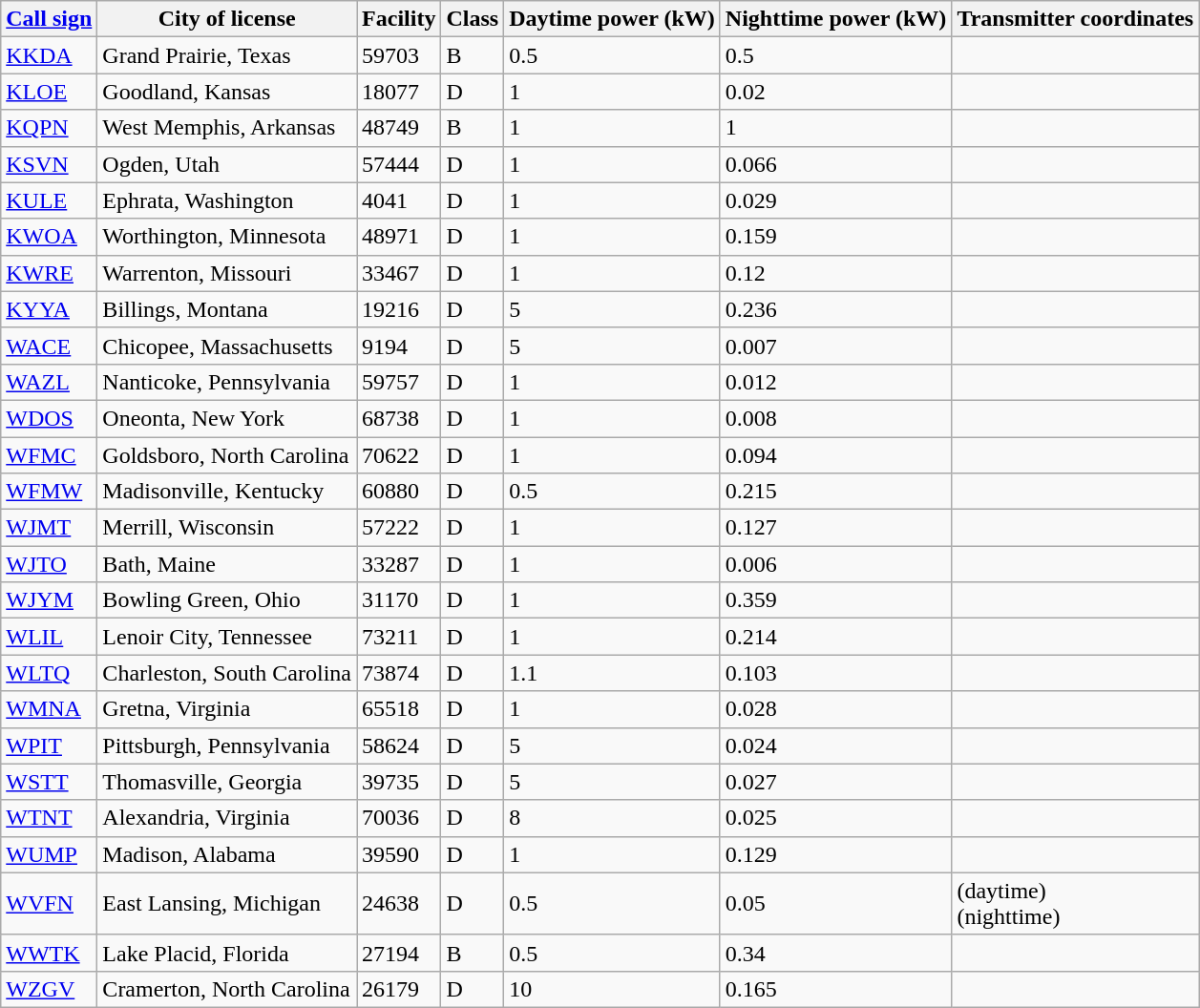<table class="wikitable sortable">
<tr>
<th><a href='#'>Call sign</a></th>
<th>City of license</th>
<th>Facility</th>
<th>Class</th>
<th>Daytime power (kW)</th>
<th>Nighttime power (kW)</th>
<th>Transmitter coordinates</th>
</tr>
<tr>
<td><a href='#'>KKDA</a></td>
<td>Grand Prairie, Texas</td>
<td>59703</td>
<td>B</td>
<td>0.5</td>
<td>0.5</td>
<td></td>
</tr>
<tr>
<td><a href='#'>KLOE</a></td>
<td>Goodland, Kansas</td>
<td>18077</td>
<td>D</td>
<td>1</td>
<td>0.02</td>
<td></td>
</tr>
<tr>
<td><a href='#'>KQPN</a></td>
<td>West Memphis, Arkansas</td>
<td>48749</td>
<td>B</td>
<td>1</td>
<td>1</td>
<td></td>
</tr>
<tr>
<td><a href='#'>KSVN</a></td>
<td>Ogden, Utah</td>
<td>57444</td>
<td>D</td>
<td>1</td>
<td>0.066</td>
<td></td>
</tr>
<tr>
<td><a href='#'>KULE</a></td>
<td>Ephrata, Washington</td>
<td>4041</td>
<td>D</td>
<td>1</td>
<td>0.029</td>
<td></td>
</tr>
<tr>
<td><a href='#'>KWOA</a></td>
<td>Worthington, Minnesota</td>
<td>48971</td>
<td>D</td>
<td>1</td>
<td>0.159</td>
<td></td>
</tr>
<tr>
<td><a href='#'>KWRE</a></td>
<td>Warrenton, Missouri</td>
<td>33467</td>
<td>D</td>
<td>1</td>
<td>0.12</td>
<td></td>
</tr>
<tr>
<td><a href='#'>KYYA</a></td>
<td>Billings, Montana</td>
<td>19216</td>
<td>D</td>
<td>5</td>
<td>0.236</td>
<td></td>
</tr>
<tr>
<td><a href='#'>WACE</a></td>
<td>Chicopee, Massachusetts</td>
<td>9194</td>
<td>D</td>
<td>5</td>
<td>0.007</td>
<td></td>
</tr>
<tr>
<td><a href='#'>WAZL</a></td>
<td>Nanticoke, Pennsylvania</td>
<td>59757</td>
<td>D</td>
<td>1</td>
<td>0.012</td>
<td></td>
</tr>
<tr>
<td><a href='#'>WDOS</a></td>
<td>Oneonta, New York</td>
<td>68738</td>
<td>D</td>
<td>1</td>
<td>0.008</td>
<td></td>
</tr>
<tr>
<td><a href='#'>WFMC</a></td>
<td>Goldsboro, North Carolina</td>
<td>70622</td>
<td>D</td>
<td>1</td>
<td>0.094</td>
<td></td>
</tr>
<tr>
<td><a href='#'>WFMW</a></td>
<td>Madisonville, Kentucky</td>
<td>60880</td>
<td>D</td>
<td>0.5</td>
<td>0.215</td>
<td></td>
</tr>
<tr>
<td><a href='#'>WJMT</a></td>
<td>Merrill, Wisconsin</td>
<td>57222</td>
<td>D</td>
<td>1</td>
<td>0.127</td>
<td></td>
</tr>
<tr>
<td><a href='#'>WJTO</a></td>
<td>Bath, Maine</td>
<td>33287</td>
<td>D</td>
<td>1</td>
<td>0.006</td>
<td></td>
</tr>
<tr>
<td><a href='#'>WJYM</a></td>
<td>Bowling Green, Ohio</td>
<td>31170</td>
<td>D</td>
<td>1</td>
<td>0.359</td>
<td></td>
</tr>
<tr>
<td><a href='#'>WLIL</a></td>
<td>Lenoir City, Tennessee</td>
<td>73211</td>
<td>D</td>
<td>1</td>
<td>0.214</td>
<td></td>
</tr>
<tr>
<td><a href='#'>WLTQ</a></td>
<td>Charleston, South Carolina</td>
<td>73874</td>
<td>D</td>
<td>1.1</td>
<td>0.103</td>
<td></td>
</tr>
<tr>
<td><a href='#'>WMNA</a></td>
<td>Gretna, Virginia</td>
<td>65518</td>
<td>D</td>
<td>1</td>
<td>0.028</td>
<td></td>
</tr>
<tr>
<td><a href='#'>WPIT</a></td>
<td>Pittsburgh, Pennsylvania</td>
<td>58624</td>
<td>D</td>
<td>5</td>
<td>0.024</td>
<td></td>
</tr>
<tr>
<td><a href='#'>WSTT</a></td>
<td>Thomasville, Georgia</td>
<td>39735</td>
<td>D</td>
<td>5</td>
<td>0.027</td>
<td></td>
</tr>
<tr>
<td><a href='#'>WTNT</a></td>
<td>Alexandria, Virginia</td>
<td>70036</td>
<td>D</td>
<td>8</td>
<td>0.025</td>
<td></td>
</tr>
<tr>
<td><a href='#'>WUMP</a></td>
<td>Madison, Alabama</td>
<td>39590</td>
<td>D</td>
<td>1</td>
<td>0.129</td>
<td></td>
</tr>
<tr>
<td><a href='#'>WVFN</a></td>
<td>East Lansing, Michigan</td>
<td>24638</td>
<td>D</td>
<td>0.5</td>
<td>0.05</td>
<td> (daytime)<br> (nighttime)</td>
</tr>
<tr>
<td><a href='#'>WWTK</a></td>
<td>Lake Placid, Florida</td>
<td>27194</td>
<td>B</td>
<td>0.5</td>
<td>0.34</td>
<td></td>
</tr>
<tr>
<td><a href='#'>WZGV</a></td>
<td>Cramerton, North Carolina</td>
<td>26179</td>
<td>D</td>
<td>10</td>
<td>0.165</td>
<td></td>
</tr>
</table>
